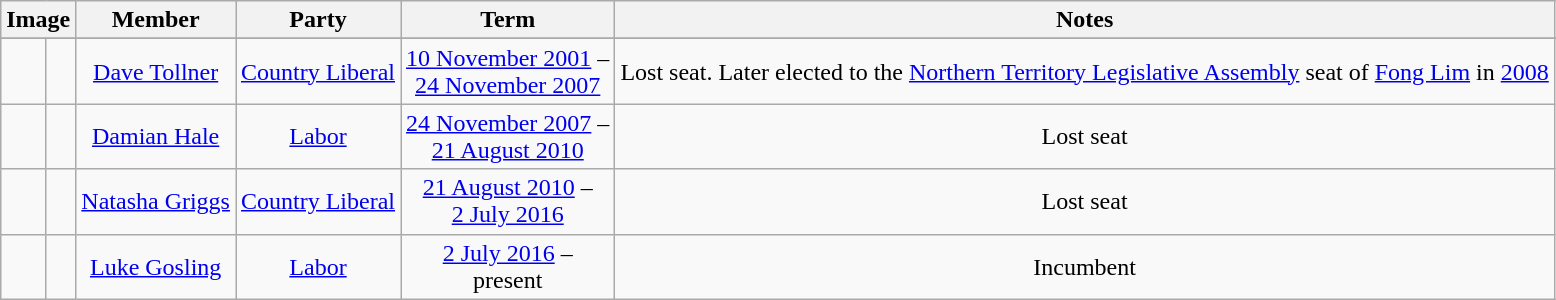<table class="wikitable" style="text-align:center">
<tr>
<th colspan=2>Image</th>
<th>Member</th>
<th>Party</th>
<th>Term</th>
<th>Notes</th>
</tr>
<tr>
</tr>
<tr>
<td> </td>
<td></td>
<td><a href='#'>Dave Tollner</a><br></td>
<td><a href='#'>Country Liberal</a></td>
<td nowrap><a href='#'>10 November 2001</a> –<br><a href='#'>24 November 2007</a></td>
<td>Lost seat. Later elected to the <a href='#'>Northern Territory Legislative Assembly</a> seat of <a href='#'>Fong Lim</a> in <a href='#'>2008</a></td>
</tr>
<tr>
<td> </td>
<td></td>
<td><a href='#'>Damian Hale</a><br></td>
<td><a href='#'>Labor</a></td>
<td nowrap><a href='#'>24 November 2007</a> –<br><a href='#'>21 August 2010</a></td>
<td>Lost seat</td>
</tr>
<tr>
<td> </td>
<td></td>
<td><a href='#'>Natasha Griggs</a><br></td>
<td><a href='#'>Country Liberal</a></td>
<td nowrap><a href='#'>21 August 2010</a> –<br><a href='#'>2 July 2016</a></td>
<td>Lost seat</td>
</tr>
<tr>
<td> </td>
<td></td>
<td><a href='#'>Luke Gosling</a><br></td>
<td><a href='#'>Labor</a></td>
<td nowrap><a href='#'>2 July 2016</a> –<br>present</td>
<td>Incumbent</td>
</tr>
</table>
